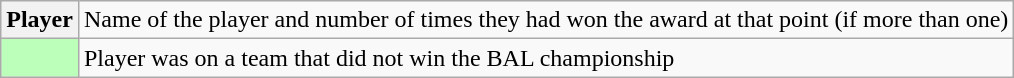<table class="wikitable plainrowheaders">
<tr>
<th scope="row"><strong>Player </strong></th>
<td>Name of the player and number of times they had won the award at that point (if more than one)</td>
</tr>
<tr>
<th scope="row" style="text-align:center; background:#bbffbb"></th>
<td>Player was on a team that did not win the BAL championship</td>
</tr>
</table>
